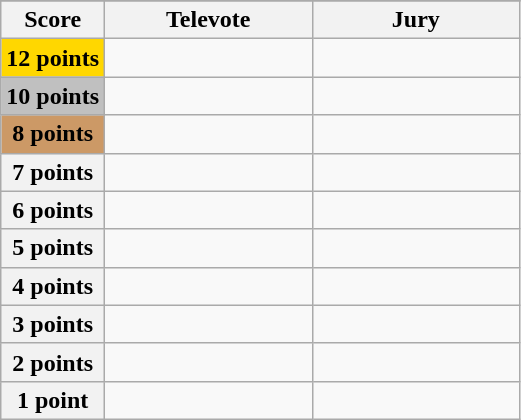<table class="wikitable">
<tr>
</tr>
<tr>
<th scope="col" width="20%">Score</th>
<th scope="col" width="40%">Televote</th>
<th scope="col" width="40%">Jury</th>
</tr>
<tr>
<th scope="row" style="background:gold">12 points</th>
<td></td>
<td></td>
</tr>
<tr>
<th scope="row" style="background:silver">10 points</th>
<td></td>
<td></td>
</tr>
<tr>
<th scope="row" style="background:#CC9966">8 points</th>
<td></td>
<td></td>
</tr>
<tr>
<th scope="row">7 points</th>
<td></td>
<td></td>
</tr>
<tr>
<th scope="row">6 points</th>
<td></td>
<td></td>
</tr>
<tr>
<th scope="row">5 points</th>
<td></td>
<td></td>
</tr>
<tr>
<th scope="row">4 points</th>
<td></td>
<td></td>
</tr>
<tr>
<th scope="row">3 points</th>
<td></td>
<td></td>
</tr>
<tr>
<th scope="row">2 points</th>
<td></td>
<td></td>
</tr>
<tr>
<th scope="row">1 point</th>
<td></td>
<td></td>
</tr>
</table>
